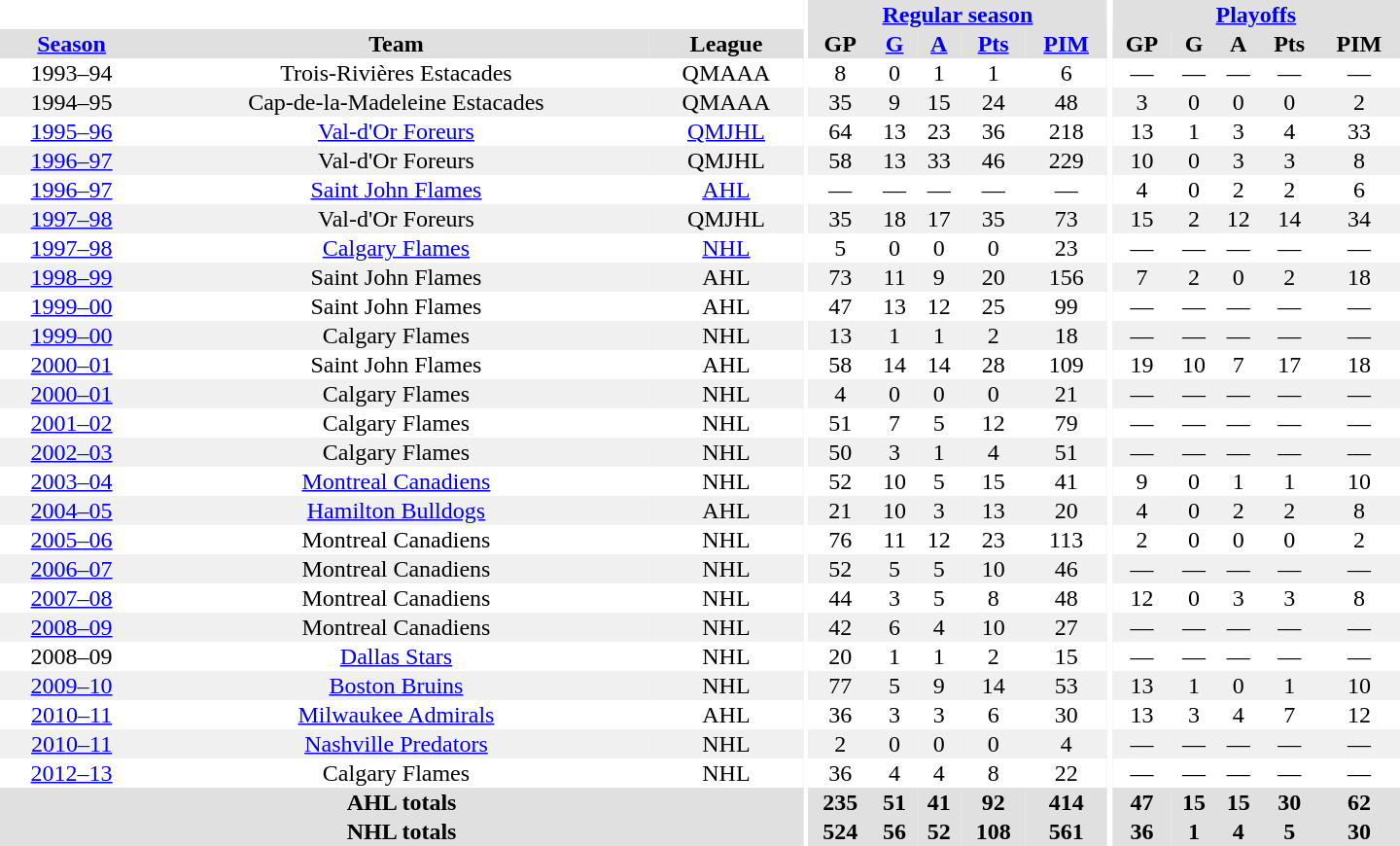<table border="0" cellpadding="1" cellspacing="0" style="text-align:center; width:60em">
<tr bgcolor="#e0e0e0">
<th colspan="3"  bgcolor="#ffffff"></th>
<th rowspan="99" bgcolor="#ffffff"></th>
<th colspan="5"><a href='#'>Regular season</a></th>
<th rowspan="99" bgcolor="#ffffff"></th>
<th colspan="5"><a href='#'>Playoffs</a></th>
</tr>
<tr bgcolor="#e0e0e0">
<th><a href='#'>Season</a></th>
<th>Team</th>
<th>League</th>
<th>GP</th>
<th><a href='#'>G</a></th>
<th><a href='#'>A</a></th>
<th><a href='#'>Pts</a></th>
<th><a href='#'>PIM</a></th>
<th>GP</th>
<th>G</th>
<th>A</th>
<th>Pts</th>
<th>PIM</th>
</tr>
<tr>
<td>1993–94</td>
<td>Trois-Rivières Estacades</td>
<td>QMAAA</td>
<td>8</td>
<td>0</td>
<td>1</td>
<td>1</td>
<td>6</td>
<td>—</td>
<td>—</td>
<td>—</td>
<td>—</td>
<td>—</td>
</tr>
<tr bgcolor="#f0f0f0">
<td>1994–95</td>
<td>Cap-de-la-Madeleine Estacades</td>
<td>QMAAA</td>
<td>35</td>
<td>9</td>
<td>15</td>
<td>24</td>
<td>48</td>
<td>3</td>
<td>0</td>
<td>0</td>
<td>0</td>
<td>2</td>
</tr>
<tr>
<td><a href='#'>1995–96</a></td>
<td><a href='#'>Val-d'Or Foreurs</a></td>
<td><a href='#'>QMJHL</a></td>
<td>64</td>
<td>13</td>
<td>23</td>
<td>36</td>
<td>218</td>
<td>13</td>
<td>1</td>
<td>3</td>
<td>4</td>
<td>33</td>
</tr>
<tr bgcolor="#f0f0f0">
<td><a href='#'>1996–97</a></td>
<td>Val-d'Or Foreurs</td>
<td>QMJHL</td>
<td>58</td>
<td>13</td>
<td>33</td>
<td>46</td>
<td>229</td>
<td>10</td>
<td>0</td>
<td>3</td>
<td>3</td>
<td>8</td>
</tr>
<tr>
<td><a href='#'>1996–97</a></td>
<td><a href='#'>Saint John Flames</a></td>
<td><a href='#'>AHL</a></td>
<td>—</td>
<td>—</td>
<td>—</td>
<td>—</td>
<td>—</td>
<td>4</td>
<td>0</td>
<td>2</td>
<td>2</td>
<td>6</td>
</tr>
<tr bgcolor="#f0f0f0">
<td><a href='#'>1997–98</a></td>
<td>Val-d'Or Foreurs</td>
<td>QMJHL</td>
<td>35</td>
<td>18</td>
<td>17</td>
<td>35</td>
<td>73</td>
<td>15</td>
<td>2</td>
<td>12</td>
<td>14</td>
<td>34</td>
</tr>
<tr>
<td><a href='#'>1997–98</a></td>
<td><a href='#'>Calgary Flames</a></td>
<td><a href='#'>NHL</a></td>
<td>5</td>
<td>0</td>
<td>0</td>
<td>0</td>
<td>23</td>
<td>—</td>
<td>—</td>
<td>—</td>
<td>—</td>
<td>—</td>
</tr>
<tr bgcolor="#f0f0f0">
<td><a href='#'>1998–99</a></td>
<td>Saint John Flames</td>
<td>AHL</td>
<td>73</td>
<td>11</td>
<td>9</td>
<td>20</td>
<td>156</td>
<td>7</td>
<td>2</td>
<td>0</td>
<td>2</td>
<td>18</td>
</tr>
<tr>
<td><a href='#'>1999–00</a></td>
<td>Saint John Flames</td>
<td>AHL</td>
<td>47</td>
<td>13</td>
<td>12</td>
<td>25</td>
<td>99</td>
<td>—</td>
<td>—</td>
<td>—</td>
<td>—</td>
<td>—</td>
</tr>
<tr bgcolor="#f0f0f0">
<td><a href='#'>1999–00</a></td>
<td>Calgary Flames</td>
<td>NHL</td>
<td>13</td>
<td>1</td>
<td>1</td>
<td>2</td>
<td>18</td>
<td>—</td>
<td>—</td>
<td>—</td>
<td>—</td>
<td>—</td>
</tr>
<tr>
<td><a href='#'>2000–01</a></td>
<td>Saint John Flames</td>
<td>AHL</td>
<td>58</td>
<td>14</td>
<td>14</td>
<td>28</td>
<td>109</td>
<td>19</td>
<td>10</td>
<td>7</td>
<td>17</td>
<td>18</td>
</tr>
<tr bgcolor="#f0f0f0">
<td><a href='#'>2000–01</a></td>
<td>Calgary Flames</td>
<td>NHL</td>
<td>4</td>
<td>0</td>
<td>0</td>
<td>0</td>
<td>21</td>
<td>—</td>
<td>—</td>
<td>—</td>
<td>—</td>
<td>—</td>
</tr>
<tr>
<td><a href='#'>2001–02</a></td>
<td>Calgary Flames</td>
<td>NHL</td>
<td>51</td>
<td>7</td>
<td>5</td>
<td>12</td>
<td>79</td>
<td>—</td>
<td>—</td>
<td>—</td>
<td>—</td>
<td>—</td>
</tr>
<tr bgcolor="#f0f0f0">
<td><a href='#'>2002–03</a></td>
<td>Calgary Flames</td>
<td>NHL</td>
<td>50</td>
<td>3</td>
<td>1</td>
<td>4</td>
<td>51</td>
<td>—</td>
<td>—</td>
<td>—</td>
<td>—</td>
<td>—</td>
</tr>
<tr>
<td><a href='#'>2003–04</a></td>
<td><a href='#'>Montreal Canadiens</a></td>
<td>NHL</td>
<td>52</td>
<td>10</td>
<td>5</td>
<td>15</td>
<td>41</td>
<td>9</td>
<td>0</td>
<td>1</td>
<td>1</td>
<td>10</td>
</tr>
<tr bgcolor="#f0f0f0">
<td><a href='#'>2004–05</a></td>
<td><a href='#'>Hamilton Bulldogs</a></td>
<td>AHL</td>
<td>21</td>
<td>10</td>
<td>3</td>
<td>13</td>
<td>20</td>
<td>4</td>
<td>0</td>
<td>2</td>
<td>2</td>
<td>8</td>
</tr>
<tr>
<td><a href='#'>2005–06</a></td>
<td>Montreal Canadiens</td>
<td>NHL</td>
<td>76</td>
<td>11</td>
<td>12</td>
<td>23</td>
<td>113</td>
<td>2</td>
<td>0</td>
<td>0</td>
<td>0</td>
<td>2</td>
</tr>
<tr bgcolor="#f0f0f0">
<td><a href='#'>2006–07</a></td>
<td>Montreal Canadiens</td>
<td>NHL</td>
<td>52</td>
<td>5</td>
<td>5</td>
<td>10</td>
<td>46</td>
<td>—</td>
<td>—</td>
<td>—</td>
<td>—</td>
<td>—</td>
</tr>
<tr>
<td><a href='#'>2007–08</a></td>
<td>Montreal Canadiens</td>
<td>NHL</td>
<td>44</td>
<td>3</td>
<td>5</td>
<td>8</td>
<td>48</td>
<td>12</td>
<td>0</td>
<td>3</td>
<td>3</td>
<td>8</td>
</tr>
<tr bgcolor="#f0f0f0">
<td><a href='#'>2008–09</a></td>
<td>Montreal Canadiens</td>
<td>NHL</td>
<td>42</td>
<td>6</td>
<td>4</td>
<td>10</td>
<td>27</td>
<td>—</td>
<td>—</td>
<td>—</td>
<td>—</td>
<td>—</td>
</tr>
<tr>
<td>2008–09</td>
<td><a href='#'>Dallas Stars</a></td>
<td>NHL</td>
<td>20</td>
<td>1</td>
<td>1</td>
<td>2</td>
<td>15</td>
<td>—</td>
<td>—</td>
<td>—</td>
<td>—</td>
<td>—</td>
</tr>
<tr bgcolor="#f0f0f0">
<td><a href='#'>2009–10</a></td>
<td><a href='#'>Boston Bruins</a></td>
<td>NHL</td>
<td>77</td>
<td>5</td>
<td>9</td>
<td>14</td>
<td>53</td>
<td>13</td>
<td>1</td>
<td>0</td>
<td>1</td>
<td>10</td>
</tr>
<tr>
<td><a href='#'>2010–11</a></td>
<td><a href='#'>Milwaukee Admirals</a></td>
<td>AHL</td>
<td>36</td>
<td>3</td>
<td>3</td>
<td>6</td>
<td>30</td>
<td>13</td>
<td>3</td>
<td>4</td>
<td>7</td>
<td>12</td>
</tr>
<tr bgcolor="#f0f0f0">
<td><a href='#'>2010–11</a></td>
<td><a href='#'>Nashville Predators</a></td>
<td>NHL</td>
<td>2</td>
<td>0</td>
<td>0</td>
<td>0</td>
<td>4</td>
<td>—</td>
<td>—</td>
<td>—</td>
<td>—</td>
<td>—</td>
</tr>
<tr>
<td><a href='#'>2012–13</a></td>
<td>Calgary Flames</td>
<td>NHL</td>
<td>36</td>
<td>4</td>
<td>4</td>
<td>8</td>
<td>22</td>
<td>—</td>
<td>—</td>
<td>—</td>
<td>—</td>
<td>—</td>
</tr>
<tr bgcolor="#e0e0e0">
<th colspan="3">AHL totals</th>
<th>235</th>
<th>51</th>
<th>41</th>
<th>92</th>
<th>414</th>
<th>47</th>
<th>15</th>
<th>15</th>
<th>30</th>
<th>62</th>
</tr>
<tr bgcolor="#e0e0e0">
<th colspan="3">NHL totals</th>
<th>524</th>
<th>56</th>
<th>52</th>
<th>108</th>
<th>561</th>
<th>36</th>
<th>1</th>
<th>4</th>
<th>5</th>
<th>30</th>
</tr>
</table>
